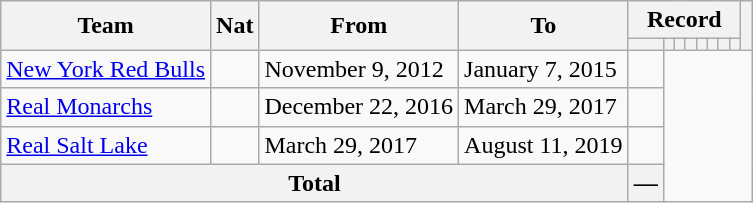<table class="wikitable" style="text-align: center">
<tr>
<th rowspan="2">Team</th>
<th rowspan="2">Nat</th>
<th rowspan="2">From</th>
<th rowspan="2">To</th>
<th colspan="8">Record</th>
<th rowspan=2></th>
</tr>
<tr>
<th></th>
<th></th>
<th></th>
<th></th>
<th></th>
<th></th>
<th></th>
<th></th>
</tr>
<tr>
<td align=left><a href='#'>New York Red Bulls</a></td>
<td></td>
<td align=left>November 9, 2012</td>
<td align=left>January 7, 2015<br></td>
<td></td>
</tr>
<tr>
<td align=left><a href='#'>Real Monarchs</a></td>
<td></td>
<td align=left>December 22, 2016</td>
<td align=left>March 29, 2017<br></td>
<td></td>
</tr>
<tr>
<td align=left><a href='#'>Real Salt Lake</a></td>
<td></td>
<td align=left>March 29, 2017</td>
<td align=left>August 11, 2019<br></td>
<td></td>
</tr>
<tr>
<th colspan="4">Total<br></th>
<th>—</th>
</tr>
</table>
